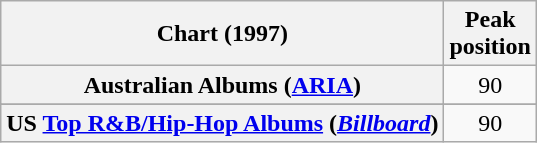<table class="wikitable sortable plainrowheaders" style="text-align:center">
<tr>
<th scope="col">Chart (1997)</th>
<th scope="col">Peak<br>position</th>
</tr>
<tr>
<th scope="row">Australian Albums (<a href='#'>ARIA</a>)</th>
<td>90</td>
</tr>
<tr>
</tr>
<tr>
</tr>
<tr>
</tr>
<tr>
</tr>
<tr>
</tr>
<tr>
</tr>
<tr>
</tr>
<tr>
</tr>
<tr>
</tr>
<tr>
<th scope="row">US <a href='#'>Top R&B/Hip-Hop Albums</a> (<em><a href='#'>Billboard</a></em>)</th>
<td>90</td>
</tr>
</table>
